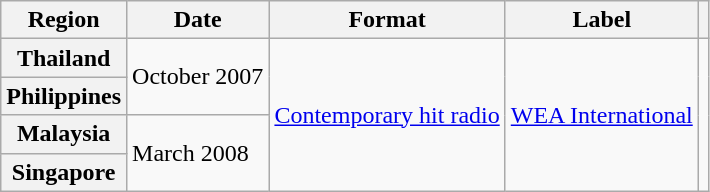<table class="wikitable plainrowheaders">
<tr>
<th scope="col">Region</th>
<th scope="col">Date</th>
<th scope="col">Format</th>
<th scope="col">Label</th>
<th scope="col"></th>
</tr>
<tr>
<th scope="row">Thailand</th>
<td rowspan="2">October 2007</td>
<td rowspan="4"><a href='#'>Contemporary hit radio</a></td>
<td rowspan="4"><a href='#'>WEA International</a></td>
<td align="center" rowspan="4"></td>
</tr>
<tr>
<th scope="row">Philippines</th>
</tr>
<tr>
<th scope="row">Malaysia</th>
<td rowspan="2">March 2008</td>
</tr>
<tr>
<th scope="row">Singapore</th>
</tr>
</table>
